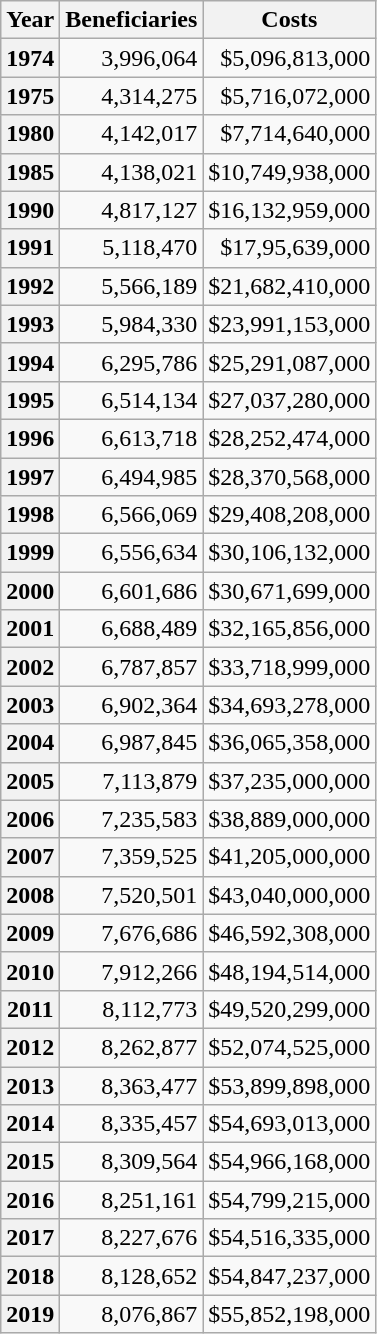<table class="wikitable plainrowheaders">
<tr>
<th scope=col>Year</th>
<th scope=col>Beneficiaries</th>
<th scope=col>Costs</th>
</tr>
<tr>
<th scope=row>1974</th>
<td align=right>3,996,064</td>
<td align=right>$5,096,813,000</td>
</tr>
<tr>
<th scope=row>1975</th>
<td align=right>4,314,275</td>
<td align=right>$5,716,072,000</td>
</tr>
<tr>
<th scope=row>1980</th>
<td align=right>4,142,017</td>
<td align=right>$7,714,640,000</td>
</tr>
<tr>
<th scope=row>1985</th>
<td align=right>4,138,021</td>
<td align=right>$10,749,938,000</td>
</tr>
<tr>
<th scope=row>1990</th>
<td align=right>4,817,127</td>
<td align=right>$16,132,959,000</td>
</tr>
<tr>
<th scope=row>1991</th>
<td align=right>5,118,470</td>
<td align=right>$17,95,639,000</td>
</tr>
<tr>
<th scope=row>1992</th>
<td align=right>5,566,189</td>
<td align=right>$21,682,410,000</td>
</tr>
<tr>
<th scope=row>1993</th>
<td align=right>5,984,330</td>
<td align=right>$23,991,153,000</td>
</tr>
<tr>
<th scope=row>1994</th>
<td align=right>6,295,786</td>
<td align=right>$25,291,087,000</td>
</tr>
<tr>
<th scope=row>1995</th>
<td align=right>6,514,134</td>
<td align=right>$27,037,280,000</td>
</tr>
<tr>
<th scope=row>1996</th>
<td align=right>6,613,718</td>
<td align=right>$28,252,474,000</td>
</tr>
<tr>
<th scope=row>1997</th>
<td align=right>6,494,985</td>
<td align=right>$28,370,568,000</td>
</tr>
<tr>
<th scope=row>1998</th>
<td align=right>6,566,069</td>
<td align=right>$29,408,208,000</td>
</tr>
<tr>
<th scope=row>1999</th>
<td align=right>6,556,634</td>
<td align=right>$30,106,132,000</td>
</tr>
<tr>
<th scope=row>2000</th>
<td align=right>6,601,686</td>
<td align=right>$30,671,699,000</td>
</tr>
<tr>
<th scope=row>2001</th>
<td align=right>6,688,489</td>
<td align=right>$32,165,856,000</td>
</tr>
<tr>
<th scope=row>2002</th>
<td align=right>6,787,857</td>
<td align=right>$33,718,999,000</td>
</tr>
<tr>
<th scope=row>2003</th>
<td align=right>6,902,364</td>
<td align=right>$34,693,278,000</td>
</tr>
<tr>
<th scope=row>2004</th>
<td align=right>6,987,845</td>
<td align=right>$36,065,358,000</td>
</tr>
<tr>
<th scope=row>2005</th>
<td align=right>7,113,879</td>
<td align=right>$37,235,000,000</td>
</tr>
<tr>
<th scope=row>2006</th>
<td align=right>7,235,583</td>
<td align=right>$38,889,000,000</td>
</tr>
<tr>
<th scope=row>2007</th>
<td align=right>7,359,525</td>
<td align=right>$41,205,000,000</td>
</tr>
<tr>
<th scope=row>2008</th>
<td align=right>7,520,501</td>
<td align=right>$43,040,000,000</td>
</tr>
<tr>
<th scope=row>2009</th>
<td align=right>7,676,686</td>
<td align=right>$46,592,308,000</td>
</tr>
<tr>
<th scope=row>2010</th>
<td align=right>7,912,266</td>
<td align=right>$48,194,514,000</td>
</tr>
<tr>
<th scope=row>2011</th>
<td align=right>8,112,773</td>
<td align=right>$49,520,299,000</td>
</tr>
<tr>
<th scope=row>2012</th>
<td align=right>8,262,877</td>
<td align=right>$52,074,525,000</td>
</tr>
<tr>
<th scope=row>2013</th>
<td align=right>8,363,477</td>
<td align=right>$53,899,898,000</td>
</tr>
<tr>
<th scope=row>2014</th>
<td align=right>8,335,457</td>
<td align=right>$54,693,013,000</td>
</tr>
<tr>
<th scope=row>2015</th>
<td align=right>8,309,564</td>
<td align=right>$54,966,168,000</td>
</tr>
<tr>
<th scope=row>2016</th>
<td align=right>8,251,161</td>
<td align=right>$54,799,215,000</td>
</tr>
<tr>
<th scope=row>2017</th>
<td align=right>8,227,676</td>
<td align=right>$54,516,335,000</td>
</tr>
<tr>
<th scope=row>2018</th>
<td align=right>8,128,652</td>
<td align=right>$54,847,237,000</td>
</tr>
<tr>
<th scope=row>2019</th>
<td align=right>8,076,867</td>
<td align=right>$55,852,198,000</td>
</tr>
</table>
